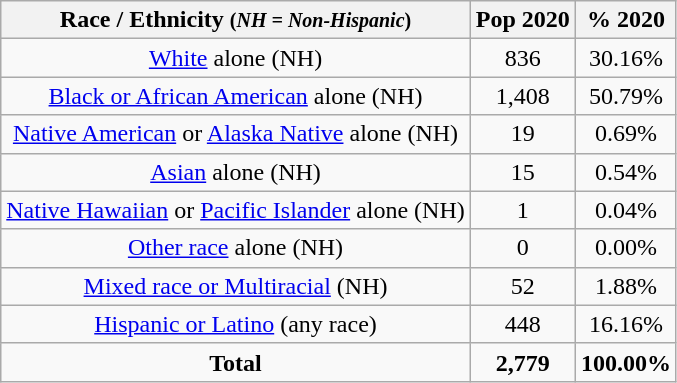<table class="wikitable" style="text-align:center;">
<tr>
<th>Race / Ethnicity <small>(<em>NH = Non-Hispanic</em>)</small></th>
<th>Pop 2020</th>
<th>% 2020</th>
</tr>
<tr>
<td><a href='#'>White</a> alone (NH)</td>
<td>836</td>
<td>30.16%</td>
</tr>
<tr>
<td><a href='#'>Black or African American</a> alone (NH)</td>
<td>1,408</td>
<td>50.79%</td>
</tr>
<tr>
<td><a href='#'>Native American</a> or <a href='#'>Alaska Native</a> alone (NH)</td>
<td>19 </td>
<td>0.69%</td>
</tr>
<tr>
<td><a href='#'>Asian</a> alone (NH)</td>
<td>15 </td>
<td>0.54%</td>
</tr>
<tr>
<td><a href='#'>Native Hawaiian</a> or <a href='#'>Pacific Islander</a> alone (NH)</td>
<td>1 </td>
<td>0.04%</td>
</tr>
<tr>
<td><a href='#'>Other race</a> alone (NH)</td>
<td>0</td>
<td>0.00%</td>
</tr>
<tr>
<td><a href='#'>Mixed race or Multiracial</a> (NH)</td>
<td>52</td>
<td>1.88%</td>
</tr>
<tr>
<td><a href='#'>Hispanic or Latino</a> (any race)</td>
<td>448</td>
<td>16.16%</td>
</tr>
<tr>
<td><strong>Total</strong></td>
<td><strong>2,779</strong></td>
<td><strong>100.00%</strong></td>
</tr>
</table>
